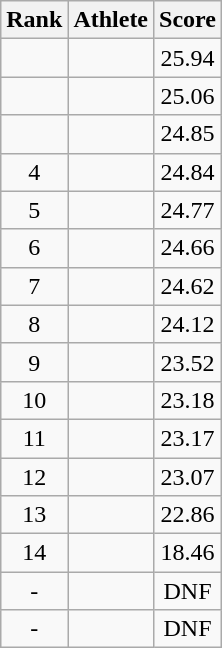<table class="wikitable" style="text-align:center">
<tr>
<th>Rank</th>
<th>Athlete</th>
<th>Score</th>
</tr>
<tr>
<td></td>
<td align="left"></td>
<td>25.94</td>
</tr>
<tr>
<td></td>
<td align="left"></td>
<td>25.06</td>
</tr>
<tr>
<td></td>
<td align="left"></td>
<td>24.85</td>
</tr>
<tr>
<td>4</td>
<td align="left"></td>
<td>24.84</td>
</tr>
<tr>
<td>5</td>
<td align="left"></td>
<td>24.77</td>
</tr>
<tr>
<td>6</td>
<td align="left"></td>
<td>24.66</td>
</tr>
<tr>
<td>7</td>
<td align="left"></td>
<td>24.62</td>
</tr>
<tr>
<td>8</td>
<td align="left"></td>
<td>24.12</td>
</tr>
<tr>
<td>9</td>
<td align="left"></td>
<td>23.52</td>
</tr>
<tr>
<td>10</td>
<td align="left"></td>
<td>23.18</td>
</tr>
<tr>
<td>11</td>
<td align="left"></td>
<td>23.17</td>
</tr>
<tr>
<td>12</td>
<td align="left"></td>
<td>23.07</td>
</tr>
<tr>
<td>13</td>
<td align="left"></td>
<td>22.86</td>
</tr>
<tr>
<td>14</td>
<td align="left"></td>
<td>18.46</td>
</tr>
<tr>
<td>-</td>
<td align="left"></td>
<td>DNF</td>
</tr>
<tr>
<td>-</td>
<td align="left"></td>
<td>DNF</td>
</tr>
</table>
